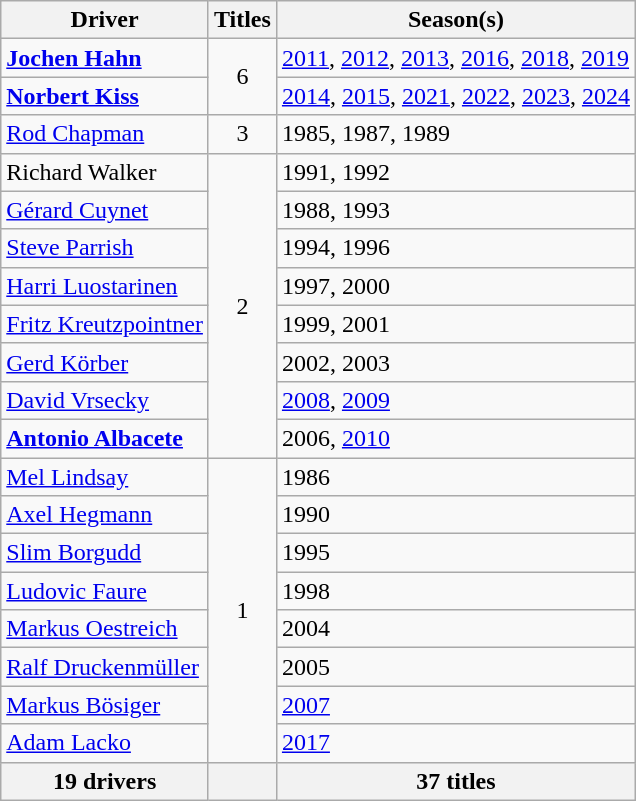<table class="wikitable sortable">
<tr>
<th scope=col>Driver</th>
<th scope=col>Titles</th>
<th scope=col>Season(s)</th>
</tr>
<tr>
<td> <strong><a href='#'>Jochen Hahn</a></strong></td>
<td align="center" rowspan=2>6</td>
<td><a href='#'>2011</a>, <a href='#'>2012</a>, <a href='#'>2013</a>, <a href='#'>2016</a>, <a href='#'>2018</a>, <a href='#'>2019</a></td>
</tr>
<tr>
<td> <strong><a href='#'>Norbert Kiss</a></strong></td>
<td><a href='#'>2014</a>, <a href='#'>2015</a>, <a href='#'>2021</a>, <a href='#'>2022</a>, <a href='#'>2023</a>, <a href='#'>2024</a></td>
</tr>
<tr>
<td> <a href='#'>Rod Chapman</a></td>
<td align="center" valign="center">3</td>
<td>1985, 1987, 1989</td>
</tr>
<tr>
<td> Richard Walker</td>
<td align="center" rowspan=8>2</td>
<td>1991, 1992</td>
</tr>
<tr>
<td> <a href='#'>Gérard Cuynet</a></td>
<td>1988, 1993</td>
</tr>
<tr>
<td> <a href='#'>Steve Parrish</a></td>
<td>1994, 1996</td>
</tr>
<tr>
<td> <a href='#'>Harri Luostarinen</a></td>
<td>1997, 2000</td>
</tr>
<tr>
<td> <a href='#'>Fritz Kreutzpointner</a></td>
<td>1999, 2001</td>
</tr>
<tr>
<td> <a href='#'>Gerd Körber</a></td>
<td>2002, 2003</td>
</tr>
<tr>
<td> <a href='#'>David Vrsecky</a></td>
<td><a href='#'>2008</a>, <a href='#'>2009</a></td>
</tr>
<tr>
<td> <strong><a href='#'>Antonio Albacete</a></strong></td>
<td>2006, <a href='#'>2010</a></td>
</tr>
<tr>
<td> <a href='#'>Mel Lindsay</a></td>
<td align="center" rowspan=8>1</td>
<td>1986</td>
</tr>
<tr>
<td> <a href='#'>Axel Hegmann</a></td>
<td>1990</td>
</tr>
<tr>
<td> <a href='#'>Slim Borgudd</a></td>
<td>1995</td>
</tr>
<tr>
<td> <a href='#'>Ludovic Faure</a></td>
<td>1998</td>
</tr>
<tr>
<td> <a href='#'>Markus Oestreich</a></td>
<td>2004</td>
</tr>
<tr>
<td> <a href='#'>Ralf Druckenmüller</a></td>
<td>2005</td>
</tr>
<tr>
<td> <a href='#'>Markus Bösiger</a></td>
<td><a href='#'>2007</a></td>
</tr>
<tr>
<td> <a href='#'>Adam Lacko</a></td>
<td><a href='#'>2017</a></td>
</tr>
<tr>
<th>19 drivers</th>
<th></th>
<th>37 titles</th>
</tr>
</table>
